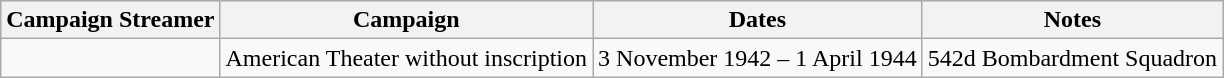<table class="wikitable">
<tr style="background:#efefef;">
<th>Campaign Streamer</th>
<th>Campaign</th>
<th>Dates</th>
<th>Notes</th>
</tr>
<tr>
<td></td>
<td>American Theater without inscription</td>
<td>3 November 1942 – 1 April 1944</td>
<td>542d Bombardment Squadron</td>
</tr>
</table>
